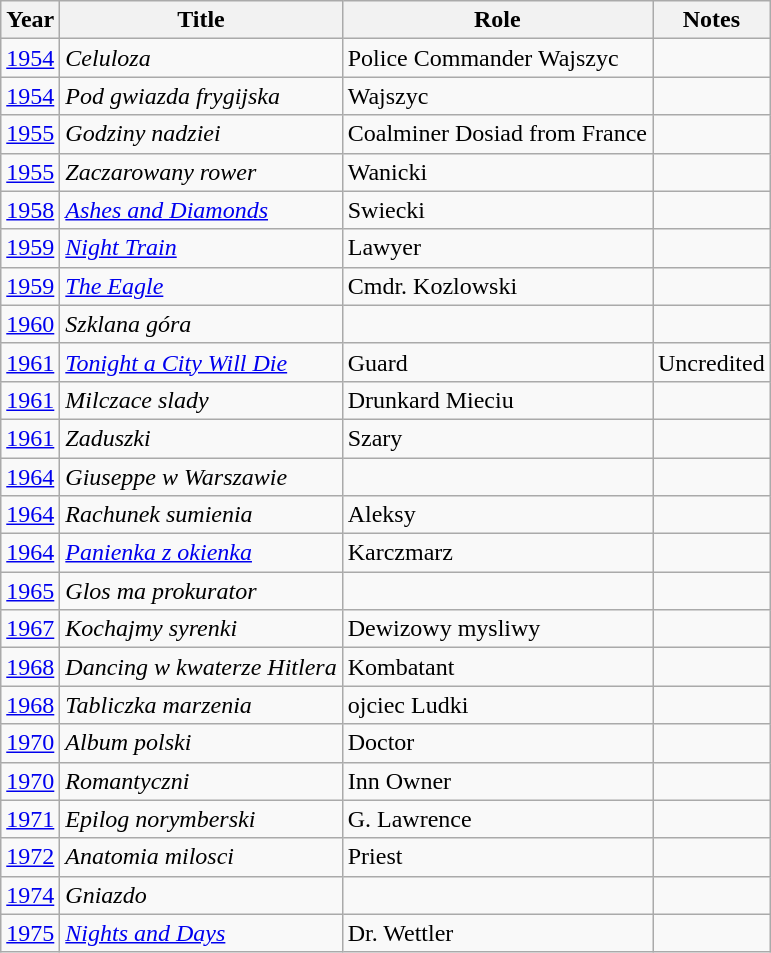<table class="wikitable">
<tr>
<th>Year</th>
<th>Title</th>
<th>Role</th>
<th>Notes</th>
</tr>
<tr>
<td><a href='#'>1954</a></td>
<td><em>Celuloza</em></td>
<td>Police Commander Wajszyc</td>
<td></td>
</tr>
<tr>
<td><a href='#'>1954</a></td>
<td><em>Pod gwiazda frygijska</em></td>
<td>Wajszyc</td>
<td></td>
</tr>
<tr>
<td><a href='#'>1955</a></td>
<td><em>Godziny nadziei</em></td>
<td>Coalminer Dosiad from France</td>
<td></td>
</tr>
<tr>
<td><a href='#'>1955</a></td>
<td><em>Zaczarowany rower</em></td>
<td>Wanicki</td>
<td></td>
</tr>
<tr>
<td><a href='#'>1958</a></td>
<td><em><a href='#'>Ashes and Diamonds</a></em></td>
<td>Swiecki</td>
<td></td>
</tr>
<tr>
<td><a href='#'>1959</a></td>
<td><em><a href='#'>Night Train</a></em></td>
<td>Lawyer</td>
<td></td>
</tr>
<tr>
<td><a href='#'>1959</a></td>
<td><em><a href='#'>The Eagle</a></em></td>
<td>Cmdr. Kozlowski</td>
<td></td>
</tr>
<tr>
<td><a href='#'>1960</a></td>
<td><em>Szklana góra</em></td>
<td></td>
<td></td>
</tr>
<tr>
<td><a href='#'>1961</a></td>
<td><em><a href='#'>Tonight a City Will Die</a></em></td>
<td>Guard</td>
<td>Uncredited</td>
</tr>
<tr>
<td><a href='#'>1961</a></td>
<td><em>Milczace slady</em></td>
<td>Drunkard Mieciu</td>
<td></td>
</tr>
<tr>
<td><a href='#'>1961</a></td>
<td><em>Zaduszki</em></td>
<td>Szary</td>
<td></td>
</tr>
<tr>
<td><a href='#'>1964</a></td>
<td><em>Giuseppe w Warszawie</em></td>
<td></td>
<td></td>
</tr>
<tr>
<td><a href='#'>1964</a></td>
<td><em>Rachunek sumienia</em></td>
<td>Aleksy</td>
<td></td>
</tr>
<tr>
<td><a href='#'>1964</a></td>
<td><em><a href='#'>Panienka z okienka</a></em></td>
<td>Karczmarz</td>
<td></td>
</tr>
<tr>
<td><a href='#'>1965</a></td>
<td><em>Glos ma prokurator</em></td>
<td></td>
<td></td>
</tr>
<tr>
<td><a href='#'>1967</a></td>
<td><em>Kochajmy syrenki</em></td>
<td>Dewizowy mysliwy</td>
<td></td>
</tr>
<tr>
<td><a href='#'>1968</a></td>
<td><em>Dancing w kwaterze Hitlera</em></td>
<td>Kombatant</td>
<td></td>
</tr>
<tr>
<td><a href='#'>1968</a></td>
<td><em>Tabliczka marzenia</em></td>
<td>ojciec Ludki</td>
<td></td>
</tr>
<tr>
<td><a href='#'>1970</a></td>
<td><em>Album polski</em></td>
<td>Doctor</td>
<td></td>
</tr>
<tr>
<td><a href='#'>1970</a></td>
<td><em>Romantyczni</em></td>
<td>Inn Owner</td>
<td></td>
</tr>
<tr>
<td><a href='#'>1971</a></td>
<td><em>Epilog norymberski</em></td>
<td>G. Lawrence</td>
<td></td>
</tr>
<tr>
<td><a href='#'>1972</a></td>
<td><em>Anatomia milosci</em></td>
<td>Priest</td>
<td></td>
</tr>
<tr>
<td><a href='#'>1974</a></td>
<td><em>Gniazdo</em></td>
<td></td>
<td></td>
</tr>
<tr>
<td><a href='#'>1975</a></td>
<td><em><a href='#'>Nights and Days</a></em></td>
<td>Dr. Wettler</td>
<td></td>
</tr>
</table>
